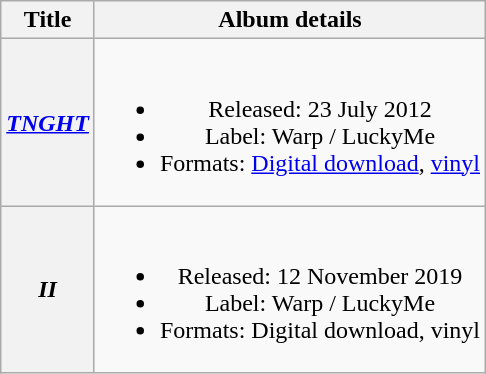<table class="wikitable plainrowheaders" style="text-align:center;">
<tr>
<th scope="col">Title</th>
<th scope="col">Album details</th>
</tr>
<tr>
<th scope="row"><em><a href='#'>TNGHT</a></em></th>
<td><br><ul><li>Released: 23 July 2012</li><li>Label: Warp / LuckyMe</li><li>Formats: <a href='#'>Digital download</a>, <a href='#'>vinyl</a></li></ul></td>
</tr>
<tr>
<th scope="row"><em>II</em></th>
<td><br><ul><li>Released: 12 November 2019</li><li>Label: Warp / LuckyMe</li><li>Formats: Digital download, vinyl</li></ul></td>
</tr>
</table>
